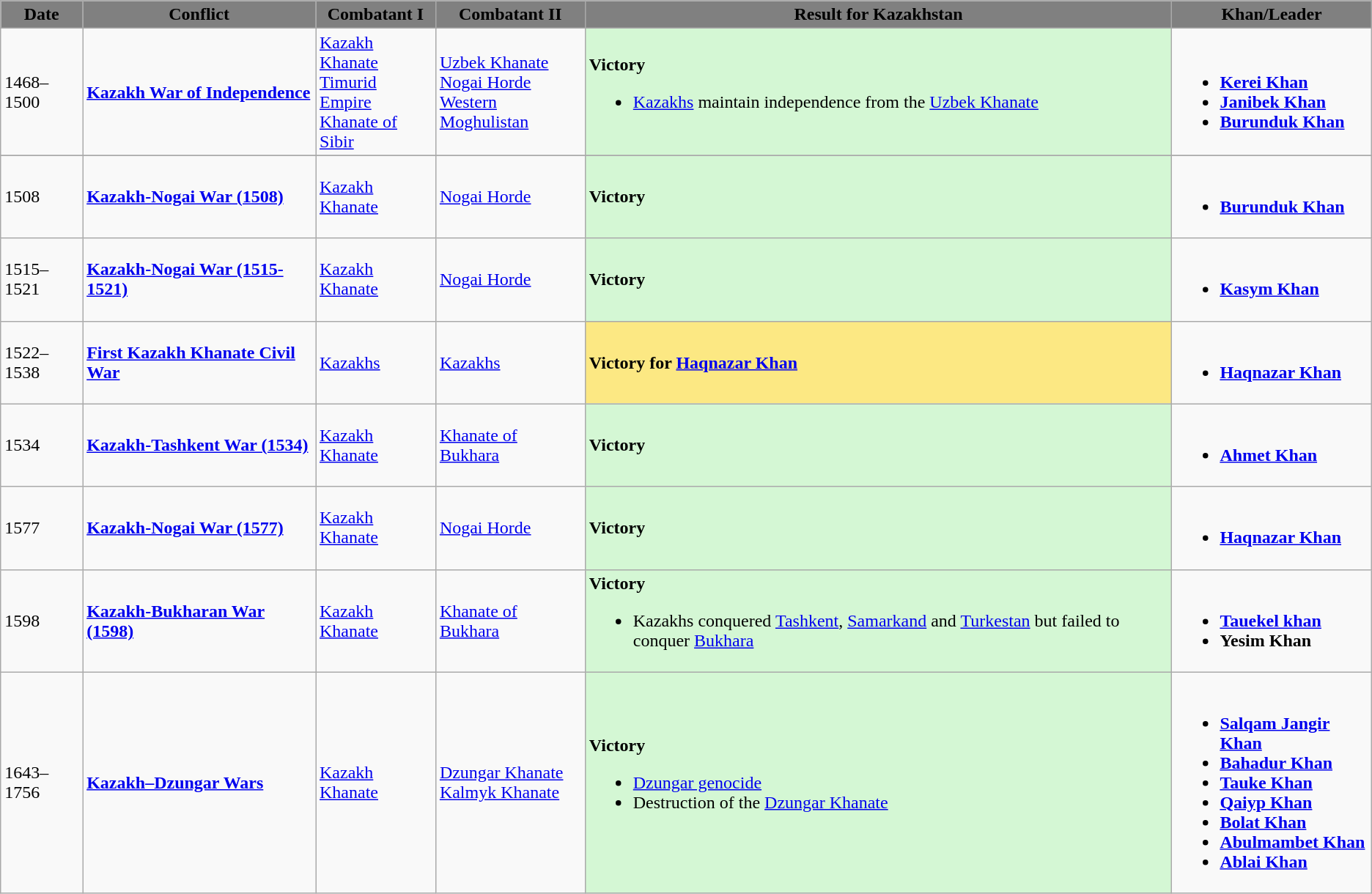<table class="wikitable">
<tr>
<th style="background:gray;">Date</th>
<th style="background:gray;">Conflict</th>
<th style="background:gray;">Combatant I</th>
<th style="background:gray;">Combatant II</th>
<th style="background:gray;">Result for Kazakhstan</th>
<th style="background:gray;">Khan/Leader</th>
</tr>
<tr>
<td>1468–1500</td>
<td><strong><a href='#'>Kazakh War of Independence</a></strong></td>
<td><a href='#'>Kazakh Khanate</a><br> <a href='#'>Timurid Empire</a><br><a href='#'>Khanate of Sibir</a></td>
<td><a href='#'>Uzbek Khanate</a><br><a href='#'>Nogai Horde</a><br> <a href='#'>Western Moghulistan</a></td>
<td style="background:#D4F7D4"><strong>Victory</strong><br><ul><li><a href='#'>Kazakhs</a> maintain independence from the <a href='#'>Uzbek Khanate</a></li></ul></td>
<td><br><ul><li><strong><a href='#'>Kerei Khan</a></strong></li><li><strong><a href='#'>Janibek Khan</a></strong></li><li><strong><a href='#'>Burunduk Khan</a></strong></li></ul></td>
</tr>
<tr>
</tr>
<tr>
<td>1508</td>
<td><strong><a href='#'>Kazakh-Nogai War (1508)</a></strong></td>
<td><a href='#'>Kazakh Khanate</a></td>
<td><a href='#'>Nogai Horde</a></td>
<td style="background:#D4F7D4"><strong>Victory</strong></td>
<td><br><ul><li><strong><a href='#'>Burunduk Khan</a></strong></li></ul></td>
</tr>
<tr>
<td>1515–1521</td>
<td><strong><a href='#'>Kazakh-Nogai War (1515-1521)</a></strong></td>
<td><a href='#'>Kazakh Khanate</a></td>
<td><a href='#'>Nogai Horde</a></td>
<td style="background:#D4F7D4"><strong>Victory</strong></td>
<td><br><ul><li><strong><a href='#'>Kasym Khan</a></strong></li></ul></td>
</tr>
<tr>
<td>1522–1538</td>
<td><strong><a href='#'>First Kazakh Khanate Civil War</a></strong></td>
<td><a href='#'>Kazakhs</a></td>
<td><a href='#'>Kazakhs</a></td>
<td style="background:#FCE883"><strong>Victory for <a href='#'>Haqnazar Khan</a></strong></td>
<td text-align:center;"><br><ul><li><strong><a href='#'>Haqnazar Khan</a></strong></li></ul></td>
</tr>
<tr>
<td>1534</td>
<td><strong><a href='#'>Kazakh-Tashkent War (1534)</a></strong></td>
<td><a href='#'>Kazakh Khanate</a></td>
<td><a href='#'>Khanate of Bukhara</a></td>
<td style="background:#D4F7D4"><strong>Victory</strong></td>
<td><br><ul><li><strong><a href='#'>Ahmet Khan</a></strong></li></ul></td>
</tr>
<tr>
<td>1577</td>
<td><strong><a href='#'>Kazakh-Nogai War (1577)</a></strong></td>
<td><a href='#'>Kazakh Khanate</a></td>
<td><a href='#'>Nogai Horde</a></td>
<td style="background:#D4F7D4"><strong>Victory</strong></td>
<td><br><ul><li><strong><a href='#'>Haqnazar Khan</a></strong></li></ul></td>
</tr>
<tr>
<td>1598</td>
<td><strong><a href='#'>Kazakh-Bukharan War (1598)</a></strong></td>
<td><a href='#'>Kazakh Khanate</a></td>
<td><a href='#'>Khanate of Bukhara</a></td>
<td style="background:#D4F7D4"><strong>Victory</strong><br><ul><li>Kazakhs conquered <a href='#'>Tashkent</a>, <a href='#'>Samarkand</a> and <a href='#'>Turkestan</a> but failed to conquer <a href='#'>Bukhara</a></li></ul></td>
<td><br><ul><li><strong><a href='#'>Tauekel khan</a></strong></li><li><strong>Yesim Khan</strong></li></ul></td>
</tr>
<tr>
<td>1643–1756</td>
<td><strong><a href='#'>Kazakh–Dzungar Wars</a></strong></td>
<td><a href='#'>Kazakh Khanate</a></td>
<td><a href='#'>Dzungar Khanate</a><br> <a href='#'>Kalmyk Khanate</a></td>
<td style="background:#D4F7D4"><strong>Victory</strong><br><ul><li><a href='#'>Dzungar genocide</a></li><li>Destruction of the <a href='#'>Dzungar Khanate</a></li></ul></td>
<td><br><ul><li><strong><a href='#'>Salqam Jangir Khan</a></strong></li><li><strong><a href='#'>Bahadur Khan</a></strong></li><li><strong><a href='#'>Tauke Khan</a></strong></li><li><strong><a href='#'>Qaiyp Khan</a></strong></li><li><strong><a href='#'>Bolat Khan</a></strong></li><li><strong><a href='#'>Abulmambet Khan</a></strong></li><li><strong><a href='#'>Ablai Khan</a></strong></li></ul></td>
</tr>
</table>
